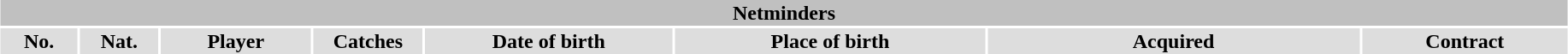<table class="toccolours"  style="width:97%; clear:both; margin:1.5em auto; text-align:center;">
<tr>
<th colspan="11" style="background:silver; color:black;">Netminders</th>
</tr>
<tr style="background:#ddd;">
<th width=5%>No.</th>
<th width=5%>Nat.</th>
<th !width=22%>Player</th>
<th width=7%>Catches</th>
<th width=16%>Date of birth</th>
<th width=20%>Place of birth</th>
<th width=24%>Acquired</th>
<td><strong>Contract</strong></td>
</tr>
</table>
